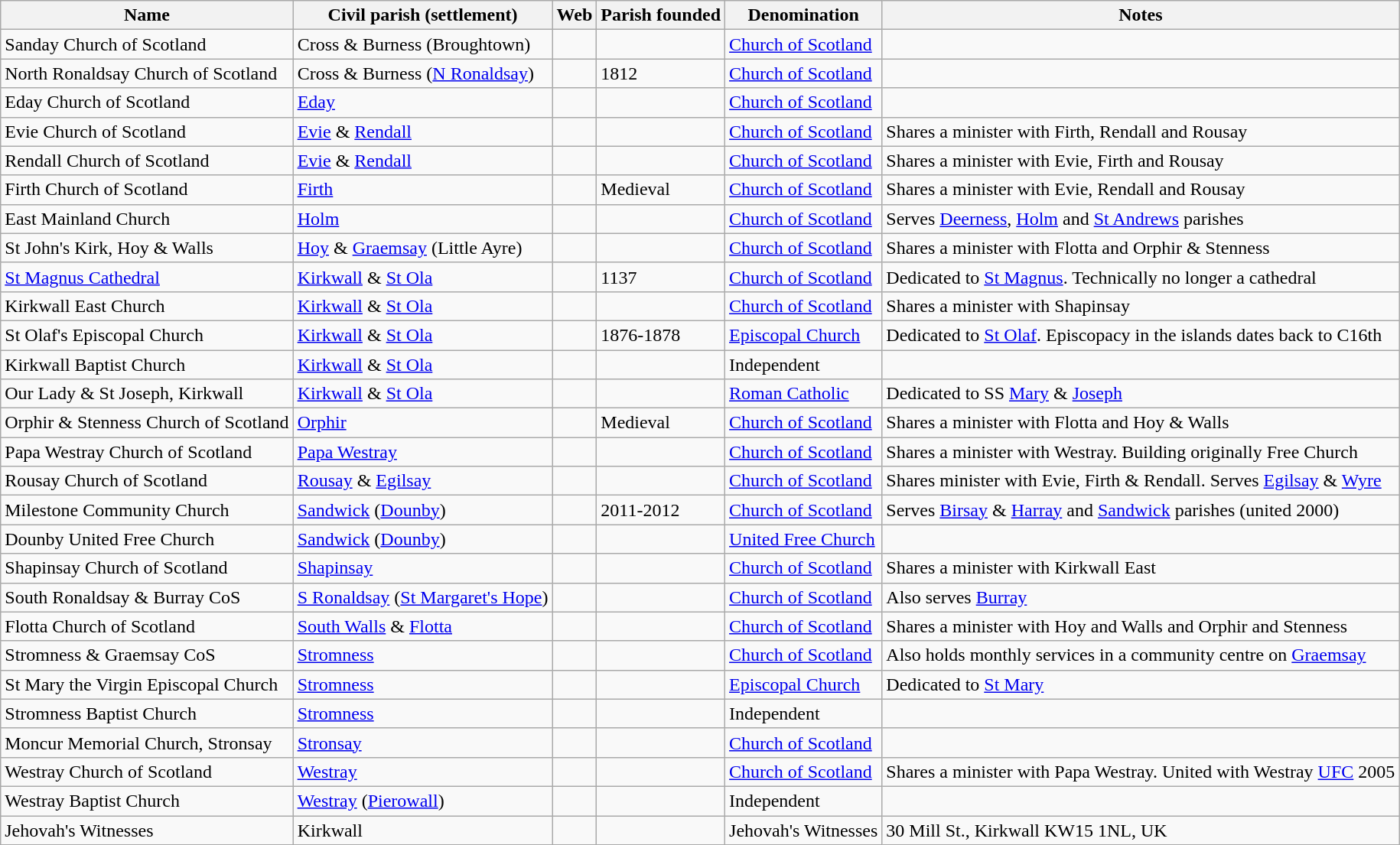<table class="wikitable sortable">
<tr>
<th scope="col">Name</th>
<th>Civil parish (settlement)</th>
<th>Web</th>
<th scope="col">Parish founded</th>
<th scope="col">Denomination</th>
<th>Notes</th>
</tr>
<tr>
<td>Sanday Church of Scotland</td>
<td>Cross & Burness (Broughtown)</td>
<td></td>
<td></td>
<td><a href='#'>Church of Scotland</a></td>
<td></td>
</tr>
<tr>
<td>North Ronaldsay Church of Scotland</td>
<td>Cross & Burness (<a href='#'>N Ronaldsay</a>)</td>
<td></td>
<td>1812</td>
<td><a href='#'>Church of Scotland</a></td>
<td></td>
</tr>
<tr>
<td>Eday Church of Scotland</td>
<td><a href='#'>Eday</a></td>
<td></td>
<td></td>
<td><a href='#'>Church of Scotland</a></td>
<td></td>
</tr>
<tr>
<td>Evie Church of Scotland</td>
<td><a href='#'>Evie</a> & <a href='#'>Rendall</a></td>
<td></td>
<td></td>
<td><a href='#'>Church of Scotland</a></td>
<td>Shares a minister with Firth, Rendall and Rousay</td>
</tr>
<tr>
<td>Rendall Church of Scotland</td>
<td><a href='#'>Evie</a> & <a href='#'>Rendall</a></td>
<td></td>
<td></td>
<td><a href='#'>Church of Scotland</a></td>
<td>Shares a minister with Evie, Firth and Rousay</td>
</tr>
<tr>
<td>Firth Church of Scotland</td>
<td><a href='#'>Firth</a></td>
<td></td>
<td>Medieval</td>
<td><a href='#'>Church of Scotland</a></td>
<td>Shares a minister with Evie, Rendall and Rousay</td>
</tr>
<tr>
<td>East Mainland Church</td>
<td><a href='#'>Holm</a></td>
<td></td>
<td></td>
<td><a href='#'>Church of Scotland</a></td>
<td>Serves <a href='#'>Deerness</a>, <a href='#'>Holm</a> and <a href='#'>St Andrews</a> parishes</td>
</tr>
<tr>
<td>St John's Kirk, Hoy & Walls</td>
<td><a href='#'>Hoy</a> & <a href='#'>Graemsay</a> (Little Ayre)</td>
<td></td>
<td></td>
<td><a href='#'>Church of Scotland</a></td>
<td>Shares a minister with Flotta and Orphir & Stenness</td>
</tr>
<tr>
<td><a href='#'>St Magnus Cathedral</a></td>
<td><a href='#'>Kirkwall</a> & <a href='#'>St Ola</a></td>
<td></td>
<td>1137</td>
<td><a href='#'>Church of Scotland</a></td>
<td>Dedicated to <a href='#'>St Magnus</a>. Technically no longer a cathedral</td>
</tr>
<tr>
<td>Kirkwall East Church</td>
<td><a href='#'>Kirkwall</a> & <a href='#'>St Ola</a></td>
<td></td>
<td></td>
<td><a href='#'>Church of Scotland</a></td>
<td>Shares a minister with Shapinsay</td>
</tr>
<tr>
<td>St Olaf's Episcopal Church</td>
<td><a href='#'>Kirkwall</a> & <a href='#'>St Ola</a></td>
<td></td>
<td>1876-1878</td>
<td><a href='#'>Episcopal Church</a></td>
<td>Dedicated to <a href='#'>St Olaf</a>. Episcopacy in the islands dates back to C16th</td>
</tr>
<tr>
<td>Kirkwall Baptist Church</td>
<td><a href='#'>Kirkwall</a> & <a href='#'>St Ola</a></td>
<td></td>
<td></td>
<td>Independent</td>
<td></td>
</tr>
<tr>
<td>Our Lady & St Joseph, Kirkwall</td>
<td><a href='#'>Kirkwall</a> & <a href='#'>St Ola</a></td>
<td></td>
<td></td>
<td><a href='#'>Roman Catholic</a></td>
<td>Dedicated to SS <a href='#'>Mary</a> & <a href='#'>Joseph</a></td>
</tr>
<tr>
<td>Orphir & Stenness Church of Scotland</td>
<td><a href='#'>Orphir</a></td>
<td></td>
<td>Medieval</td>
<td><a href='#'>Church of Scotland</a></td>
<td>Shares a minister with Flotta and Hoy & Walls</td>
</tr>
<tr>
<td>Papa Westray Church of Scotland</td>
<td><a href='#'>Papa Westray</a></td>
<td></td>
<td></td>
<td><a href='#'>Church of Scotland</a></td>
<td>Shares a minister with Westray. Building originally Free Church</td>
</tr>
<tr>
<td>Rousay Church of Scotland</td>
<td><a href='#'>Rousay</a> & <a href='#'>Egilsay</a></td>
<td></td>
<td></td>
<td><a href='#'>Church of Scotland</a></td>
<td>Shares minister with Evie, Firth & Rendall. Serves <a href='#'>Egilsay</a> & <a href='#'>Wyre</a></td>
</tr>
<tr>
<td>Milestone Community Church</td>
<td><a href='#'>Sandwick</a> (<a href='#'>Dounby</a>)</td>
<td></td>
<td>2011-2012</td>
<td><a href='#'>Church of Scotland</a></td>
<td>Serves <a href='#'>Birsay</a> & <a href='#'>Harray</a> and <a href='#'>Sandwick</a> parishes (united 2000)</td>
</tr>
<tr>
<td>Dounby United Free Church</td>
<td><a href='#'>Sandwick</a> (<a href='#'>Dounby</a>)</td>
<td></td>
<td></td>
<td><a href='#'>United Free Church</a></td>
<td></td>
</tr>
<tr>
<td>Shapinsay Church of Scotland</td>
<td><a href='#'>Shapinsay</a></td>
<td></td>
<td></td>
<td><a href='#'>Church of Scotland</a></td>
<td>Shares a minister with Kirkwall East</td>
</tr>
<tr>
<td>South Ronaldsay & Burray CoS</td>
<td><a href='#'>S Ronaldsay</a> (<a href='#'>St Margaret's Hope</a>)</td>
<td></td>
<td></td>
<td><a href='#'>Church of Scotland</a></td>
<td>Also serves <a href='#'>Burray</a></td>
</tr>
<tr>
<td>Flotta Church of Scotland</td>
<td><a href='#'>South Walls</a> & <a href='#'>Flotta</a></td>
<td></td>
<td></td>
<td><a href='#'>Church of Scotland</a></td>
<td>Shares a minister with Hoy and Walls and Orphir and Stenness</td>
</tr>
<tr>
<td>Stromness & Graemsay CoS</td>
<td><a href='#'>Stromness</a></td>
<td></td>
<td></td>
<td><a href='#'>Church of Scotland</a></td>
<td>Also holds monthly services in a community centre on <a href='#'>Graemsay</a></td>
</tr>
<tr>
<td>St Mary the Virgin Episcopal Church</td>
<td><a href='#'>Stromness</a></td>
<td></td>
<td></td>
<td><a href='#'>Episcopal Church</a></td>
<td>Dedicated to <a href='#'>St Mary</a></td>
</tr>
<tr>
<td>Stromness Baptist Church</td>
<td><a href='#'>Stromness</a></td>
<td></td>
<td></td>
<td>Independent</td>
<td></td>
</tr>
<tr>
<td>Moncur Memorial Church, Stronsay</td>
<td><a href='#'>Stronsay</a></td>
<td></td>
<td></td>
<td><a href='#'>Church of Scotland</a></td>
<td></td>
</tr>
<tr>
<td>Westray Church of Scotland</td>
<td><a href='#'>Westray</a></td>
<td></td>
<td></td>
<td><a href='#'>Church of Scotland</a></td>
<td>Shares a minister with Papa Westray. United with Westray <a href='#'>UFC</a> 2005</td>
</tr>
<tr>
<td>Westray Baptist Church</td>
<td><a href='#'>Westray</a> (<a href='#'>Pierowall</a>)</td>
<td></td>
<td></td>
<td>Independent</td>
<td></td>
</tr>
<tr>
<td>Jehovah's Witnesses</td>
<td>Kirkwall</td>
<td></td>
<td></td>
<td>Jehovah's Witnesses</td>
<td>30 Mill St., Kirkwall KW15 1NL, UK</td>
</tr>
</table>
